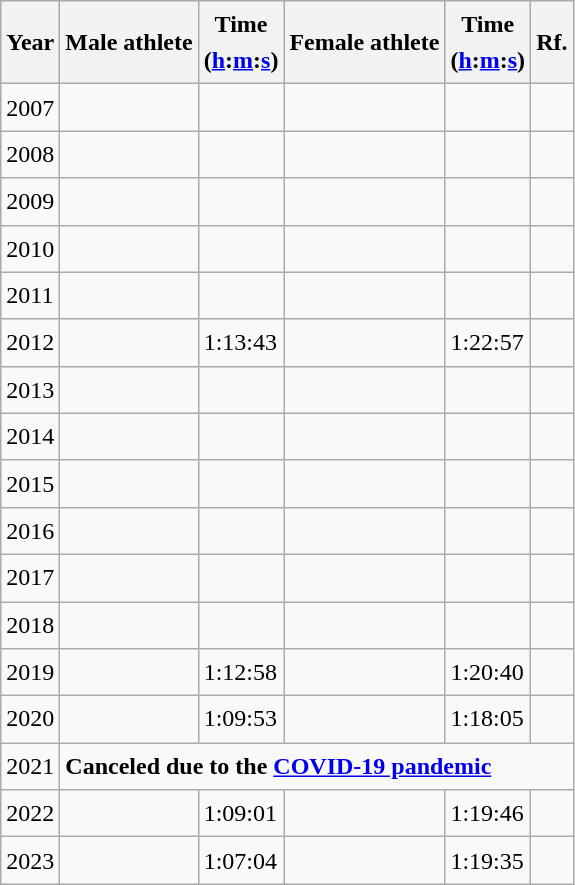<table class="wikitable sortable" style="font-size:1.00em; line-height:1.5em;">
<tr>
<th>Year</th>
<th>Male athlete</th>
<th>Time<br>(<a href='#'>h</a>:<a href='#'>m</a>:<a href='#'>s</a>)</th>
<th>Female athlete</th>
<th>Time<br>(<a href='#'>h</a>:<a href='#'>m</a>:<a href='#'>s</a>)</th>
<th class="unsortable">Rf.</th>
</tr>
<tr>
<td>2007</td>
<td></td>
<td></td>
<td></td>
<td></td>
<td></td>
</tr>
<tr>
<td>2008</td>
<td></td>
<td></td>
<td></td>
<td></td>
<td></td>
</tr>
<tr>
<td>2009</td>
<td></td>
<td></td>
<td></td>
<td></td>
<td></td>
</tr>
<tr>
<td>2010</td>
<td></td>
<td></td>
<td></td>
<td></td>
<td></td>
</tr>
<tr>
<td>2011</td>
<td></td>
<td></td>
<td></td>
<td></td>
<td></td>
</tr>
<tr>
<td>2012</td>
<td></td>
<td>1:13:43</td>
<td></td>
<td>1:22:57</td>
<td></td>
</tr>
<tr>
<td>2013</td>
<td></td>
<td></td>
<td></td>
<td></td>
<td></td>
</tr>
<tr>
<td>2014</td>
<td></td>
<td></td>
<td></td>
<td></td>
<td></td>
</tr>
<tr>
<td>2015</td>
<td></td>
<td></td>
<td></td>
<td></td>
<td></td>
</tr>
<tr>
<td>2016</td>
<td></td>
<td></td>
<td></td>
<td></td>
<td></td>
</tr>
<tr>
<td>2017</td>
<td></td>
<td></td>
<td></td>
<td></td>
<td></td>
</tr>
<tr>
<td>2018</td>
<td></td>
<td></td>
<td></td>
<td></td>
<td></td>
</tr>
<tr>
<td>2019</td>
<td></td>
<td>1:12:58</td>
<td></td>
<td>1:20:40</td>
<td></td>
</tr>
<tr>
<td>2020</td>
<td></td>
<td>1:09:53</td>
<td></td>
<td>1:18:05</td>
<td></td>
</tr>
<tr>
<td>2021</td>
<td colspan="5"><div><strong>Canceled due to the <a href='#'>COVID-19 pandemic</a></strong></div></td>
</tr>
<tr>
<td>2022</td>
<td></td>
<td>1:09:01</td>
<td></td>
<td>1:19:46</td>
<td></td>
</tr>
<tr>
<td>2023</td>
<td></td>
<td>1:07:04</td>
<td></td>
<td>1:19:35</td>
<td></td>
</tr>
</table>
